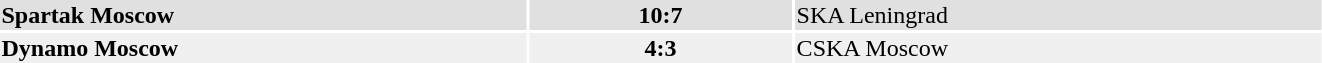<table width="70%">
<tr bgcolor="#e0e0e0">
<td style="width:40%;"><strong>Spartak Moscow</strong></td>
<th style="width:20%;"><strong>10:7</strong></th>
<td style="width:40%;">SKA Leningrad</td>
</tr>
<tr bgcolor="#f0f0f0">
<td><strong>Dynamo Moscow</strong></td>
<td align="center"><strong>4:3</strong></td>
<td>CSKA Moscow</td>
</tr>
</table>
